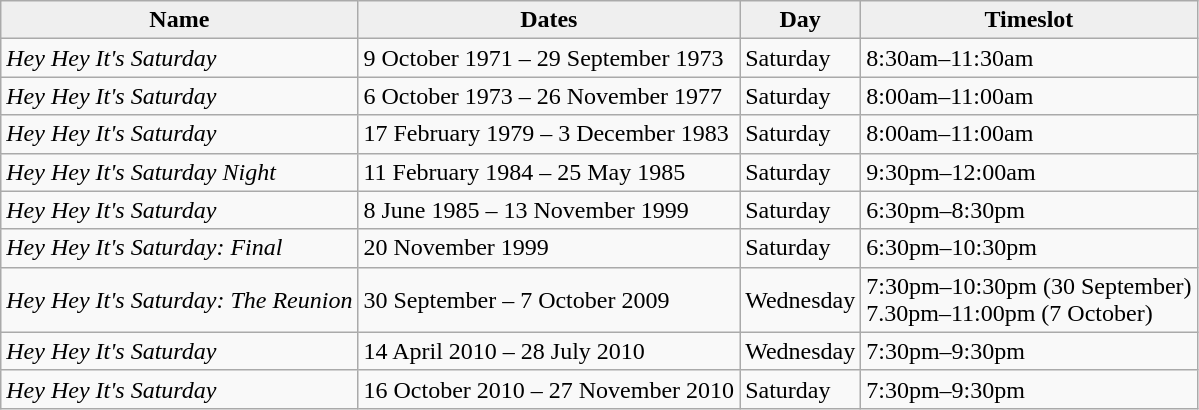<table class="wikitable">
<tr>
<th style="background:#efefef;"><strong>Name</strong></th>
<th style="background:#efefef;"><strong>Dates</strong></th>
<th style="background:#efefef;"><strong>Day</strong></th>
<th style="background:#efefef;"><strong>Timeslot</strong></th>
</tr>
<tr>
<td><em>Hey Hey It's Saturday</em></td>
<td>9 October 1971 – 29 September 1973</td>
<td>Saturday</td>
<td>8:30am–11:30am</td>
</tr>
<tr>
<td><em>Hey Hey It's Saturday</em></td>
<td>6 October 1973 – 26 November 1977</td>
<td>Saturday</td>
<td>8:00am–11:00am</td>
</tr>
<tr>
<td><em>Hey Hey It's Saturday</em></td>
<td>17 February 1979 – 3 December 1983</td>
<td>Saturday</td>
<td>8:00am–11:00am</td>
</tr>
<tr>
<td><em>Hey Hey It's Saturday Night</em></td>
<td>11 February 1984 – 25 May 1985</td>
<td>Saturday</td>
<td>9:30pm–12:00am</td>
</tr>
<tr>
<td><em>Hey Hey It's Saturday</em></td>
<td>8 June 1985 – 13 November 1999</td>
<td>Saturday</td>
<td>6:30pm–8:30pm</td>
</tr>
<tr>
<td><em>Hey Hey It's Saturday: Final</em></td>
<td>20 November 1999</td>
<td>Saturday</td>
<td>6:30pm–10:30pm</td>
</tr>
<tr>
<td><em>Hey Hey It's Saturday: The Reunion</em></td>
<td>30 September – 7 October 2009</td>
<td>Wednesday</td>
<td>7:30pm–10:30pm (30 September)<br>7.30pm–11:00pm (7 October)</td>
</tr>
<tr>
<td><em>Hey Hey It's Saturday</em></td>
<td>14 April 2010 – 28 July 2010</td>
<td>Wednesday</td>
<td>7:30pm–9:30pm</td>
</tr>
<tr>
<td><em>Hey Hey It's Saturday</em></td>
<td>16 October 2010 – 27 November 2010</td>
<td>Saturday</td>
<td>7:30pm–9:30pm</td>
</tr>
</table>
